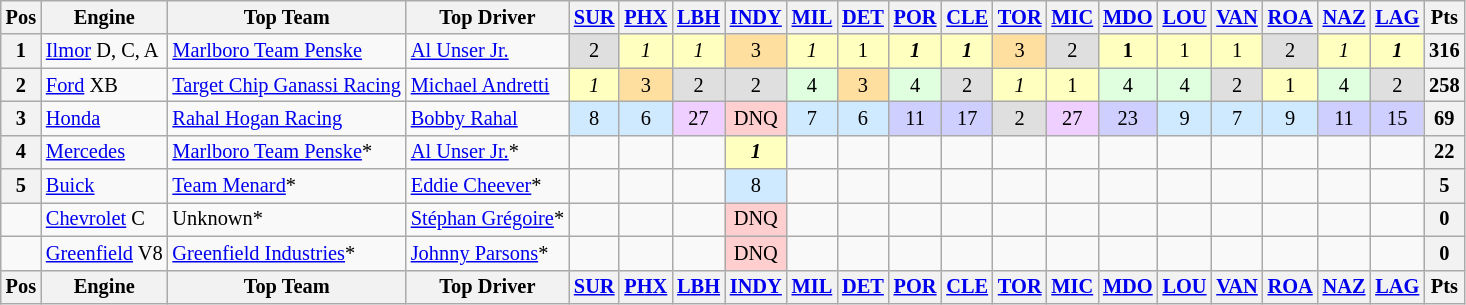<table class="wikitable" style="font-size: 85%;; text-align:center;">
<tr valign="top">
<th valign="middle">Pos</th>
<th valign="middle">Engine</th>
<th valign="middle">Top Team</th>
<th valign="middle">Top Driver</th>
<th width="27"><a href='#'>SUR</a> </th>
<th width="27"><a href='#'>PHX</a> </th>
<th width="27"><a href='#'>LBH</a> </th>
<th width="27"><a href='#'>INDY</a> </th>
<th width="27"><a href='#'>MIL</a> </th>
<th width="27"><a href='#'>DET</a> </th>
<th width="27"><a href='#'>POR</a> </th>
<th width="27"><a href='#'>CLE</a> </th>
<th width="27"><a href='#'>TOR</a> </th>
<th width="27"><a href='#'>MIC</a> </th>
<th width="27"><a href='#'>MDO</a> </th>
<th width="27"><a href='#'>LOU</a> </th>
<th width="27"><a href='#'>VAN</a> </th>
<th width="27"><a href='#'>ROA</a> </th>
<th width="27"><a href='#'>NAZ</a> </th>
<th width="27"><a href='#'>LAG</a> </th>
<th valign="middle">Pts</th>
</tr>
<tr>
<th>1</th>
<td align="left"> <a href='#'>Ilmor</a> D, C, A</td>
<td align="left"><a href='#'>Marlboro Team Penske</a></td>
<td align="left"><a href='#'>Al Unser Jr.</a></td>
<td style="background:#dfdfdf;">2</td>
<td style="background:#ffffbf;"><em>1</em></td>
<td style="background:#ffffbf;"><em>1</em></td>
<td style="background:#ffdf9f;">3</td>
<td style="background:#ffffbf;"><em>1</em></td>
<td style="background:#ffffbf;">1</td>
<td style="background:#ffffbf;"><strong><em>1</em></strong></td>
<td style="background:#ffffbf;"><strong><em>1</em></strong></td>
<td style="background:#ffdf9f;">3</td>
<td style="background:#dfdfdf;">2</td>
<td style="background:#ffffbf;"><strong>1</strong></td>
<td style="background:#ffffbf;">1</td>
<td style="background:#ffffbf;">1</td>
<td style="background:#dfdfdf;">2</td>
<td style="background:#ffffbf;"><em>1</em></td>
<td style="background:#ffffbf;"><strong><em>1</em></strong></td>
<th>316</th>
</tr>
<tr>
<th>2</th>
<td align="left"> <a href='#'>Ford</a> XB</td>
<td align="left"><a href='#'>Target Chip Ganassi Racing</a></td>
<td align="left"><a href='#'>Michael Andretti</a></td>
<td style="background:#ffffbf;"><em>1</em></td>
<td style="background:#ffdf9f;">3</td>
<td style="background:#dfdfdf;">2</td>
<td style="background:#dfdfdf;">2</td>
<td style="background:#dfffdf;">4</td>
<td style="background:#ffdf9f;">3</td>
<td style="background:#dfffdf;">4</td>
<td style="background:#dfdfdf;">2</td>
<td style="background:#ffffbf;"><em>1</em></td>
<td style="background:#ffffbf;">1</td>
<td style="background:#dfffdf;">4</td>
<td style="background:#dfffdf;">4</td>
<td style="background:#dfdfdf;">2</td>
<td style="background:#ffffbf;">1</td>
<td style="background:#dfffdf;">4</td>
<td style="background:#dfdfdf;">2</td>
<th>258</th>
</tr>
<tr>
<th>3</th>
<td align="left"> <a href='#'>Honda</a></td>
<td align="left"><a href='#'>Rahal Hogan Racing</a></td>
<td align="left"><a href='#'>Bobby Rahal</a></td>
<td style="background:#CFEAFF;">8</td>
<td style="background:#CFEAFF;">6</td>
<td style="background:#efcfff;">27</td>
<td style="background:#ffcfcf;">DNQ</td>
<td style="background:#CFEAFF;">7</td>
<td style="background:#CFEAFF;">6</td>
<td style="background:#cfcfff;">11</td>
<td style="background:#cfcfff;">17</td>
<td style="background:#dfdfdf;">2</td>
<td style="background:#efcfff;">27</td>
<td style="background:#cfcfff;">23</td>
<td style="background:#CFEAFF;">9</td>
<td style="background:#CFEAFF;">7</td>
<td style="background:#CFEAFF;">9</td>
<td style="background:#cfcfff;">11</td>
<td style="background:#cfcfff;">15</td>
<th>69</th>
</tr>
<tr>
<th>4</th>
<td align="left"> <a href='#'>Mercedes</a></td>
<td align="left"><a href='#'>Marlboro Team Penske</a>*</td>
<td align="left"><a href='#'>Al Unser Jr.</a>*</td>
<td></td>
<td></td>
<td></td>
<td style="background:#ffffbf;"><strong><em>1</em></strong></td>
<td></td>
<td></td>
<td></td>
<td></td>
<td></td>
<td></td>
<td></td>
<td></td>
<td></td>
<td></td>
<td></td>
<td></td>
<th>22</th>
</tr>
<tr>
<th>5</th>
<td align="left"> <a href='#'>Buick</a></td>
<td align="left"><a href='#'>Team Menard</a>*</td>
<td align="left"><a href='#'>Eddie Cheever</a>*</td>
<td></td>
<td></td>
<td></td>
<td style="background:#CFEAFF;">8</td>
<td></td>
<td></td>
<td></td>
<td></td>
<td></td>
<td></td>
<td></td>
<td></td>
<td></td>
<td></td>
<td></td>
<td></td>
<th>5</th>
</tr>
<tr>
<td></td>
<td align="left"> <a href='#'>Chevrolet</a> C</td>
<td align="left">Unknown*</td>
<td align="left"><a href='#'>Stéphan Grégoire</a>*</td>
<td></td>
<td></td>
<td></td>
<td style="background:#ffcfcf;">DNQ</td>
<td></td>
<td></td>
<td></td>
<td></td>
<td></td>
<td></td>
<td></td>
<td></td>
<td></td>
<td></td>
<td></td>
<td></td>
<th>0</th>
</tr>
<tr>
<td></td>
<td align="left"> <a href='#'>Greenfield</a> V8</td>
<td align="left"><a href='#'>Greenfield Industries</a>*</td>
<td align="left"><a href='#'>Johnny Parsons</a>*</td>
<td></td>
<td></td>
<td></td>
<td style="background:#ffcfcf;">DNQ</td>
<td></td>
<td></td>
<td></td>
<td></td>
<td></td>
<td></td>
<td></td>
<td></td>
<td></td>
<td></td>
<td></td>
<td></td>
<th>0</th>
</tr>
<tr valign="top">
<th valign="middle">Pos</th>
<th valign="middle">Engine</th>
<th valign="middle">Top Team</th>
<th valign="middle">Top Driver</th>
<th width="27"><a href='#'>SUR</a> </th>
<th width="27"><a href='#'>PHX</a> </th>
<th width="27"><a href='#'>LBH</a> </th>
<th width="27"><a href='#'>INDY</a> </th>
<th width="27"><a href='#'>MIL</a> </th>
<th width="27"><a href='#'>DET</a> </th>
<th width="27"><a href='#'>POR</a> </th>
<th width="27"><a href='#'>CLE</a> </th>
<th width="27"><a href='#'>TOR</a> </th>
<th width="27"><a href='#'>MIC</a> </th>
<th width="27"><a href='#'>MDO</a> </th>
<th width="27"><a href='#'>LOU</a> </th>
<th width="27"><a href='#'>VAN</a> </th>
<th width="27"><a href='#'>ROA</a> </th>
<th width="27"><a href='#'>NAZ</a> </th>
<th width="27"><a href='#'>LAG</a> </th>
<th valign="middle">Pts</th>
</tr>
</table>
